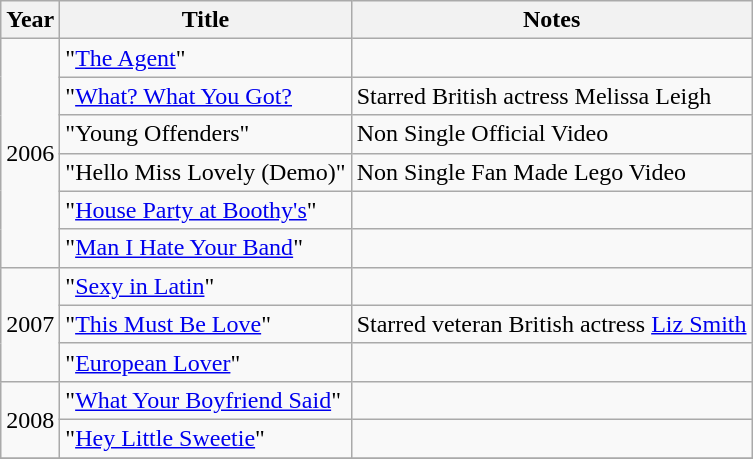<table class="wikitable">
<tr>
<th>Year</th>
<th>Title</th>
<th>Notes</th>
</tr>
<tr>
<td rowspan="6">2006</td>
<td>"<a href='#'>The Agent</a>"</td>
<td></td>
</tr>
<tr>
<td>"<a href='#'>What? What You Got?</a></td>
<td>Starred British actress Melissa Leigh</td>
</tr>
<tr>
<td>"Young Offenders"</td>
<td>Non Single Official Video</td>
</tr>
<tr>
<td>"Hello Miss Lovely (Demo)"</td>
<td>Non Single Fan Made Lego Video</td>
</tr>
<tr>
<td>"<a href='#'>House Party at Boothy's</a>"</td>
<td></td>
</tr>
<tr>
<td>"<a href='#'>Man I Hate Your Band</a>"</td>
<td></td>
</tr>
<tr>
<td rowspan="3">2007</td>
<td>"<a href='#'>Sexy in Latin</a>"</td>
<td></td>
</tr>
<tr>
<td>"<a href='#'>This Must Be Love</a>"</td>
<td>Starred veteran British actress <a href='#'>Liz Smith</a></td>
</tr>
<tr>
<td>"<a href='#'>European Lover</a>"</td>
</tr>
<tr>
<td rowspan="2">2008</td>
<td>"<a href='#'>What Your Boyfriend Said</a>"</td>
<td></td>
</tr>
<tr>
<td>"<a href='#'>Hey Little Sweetie</a>"</td>
<td></td>
</tr>
<tr>
</tr>
</table>
